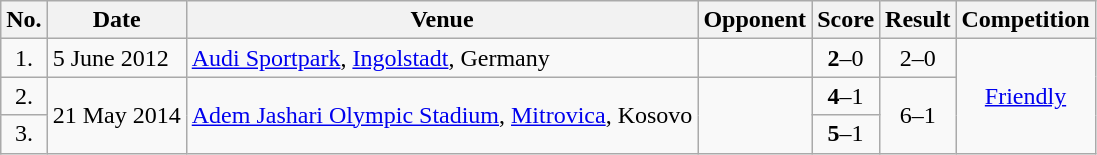<table class="wikitable">
<tr>
<th>No.</th>
<th>Date</th>
<th>Venue</th>
<th>Opponent</th>
<th>Score</th>
<th>Result</th>
<th>Competition</th>
</tr>
<tr>
<td align=center>1.</td>
<td>5 June 2012</td>
<td><a href='#'>Audi Sportpark</a>, <a href='#'>Ingolstadt</a>, Germany</td>
<td></td>
<td align=center><strong>2</strong>–0</td>
<td align=center>2–0</td>
<td align=center rowspan="3"><a href='#'>Friendly</a></td>
</tr>
<tr>
<td align=center>2.</td>
<td rowspan="2">21 May 2014</td>
<td rowspan="2"><a href='#'>Adem Jashari Olympic Stadium</a>, <a href='#'>Mitrovica</a>, Kosovo</td>
<td align=center rowspan="2"></td>
<td align=center><strong>4</strong>–1</td>
<td align=center rowspan="2">6–1</td>
</tr>
<tr>
<td align=center>3.</td>
<td align=center><strong>5</strong>–1</td>
</tr>
</table>
